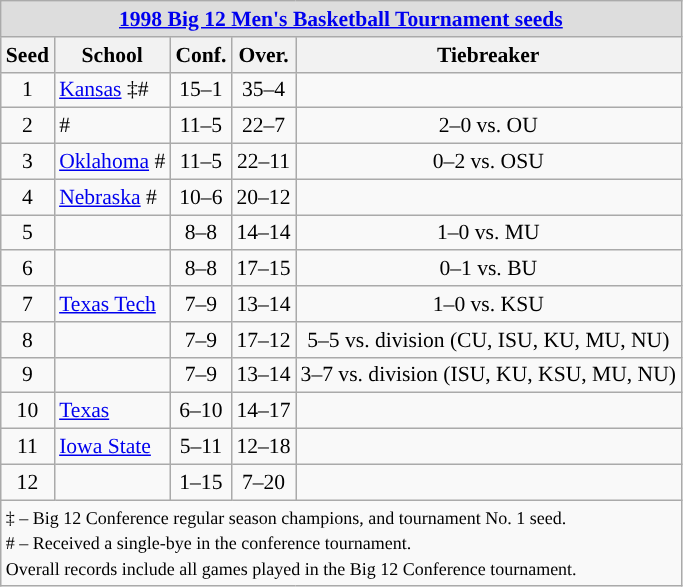<table class="wikitable" style="white-space:nowrap; font-size:90%;text-align:center">
<tr>
<td colspan="10" style="text-align:center; background:#DDDDDD; font:#000000"><strong><a href='#'>1998 Big 12 Men's Basketball Tournament seeds</a></strong></td>
</tr>
<tr bgcolor="#efefef">
<th>Seed</th>
<th>School</th>
<th>Conf.</th>
<th>Over.</th>
<th>Tiebreaker</th>
</tr>
<tr>
<td>1</td>
<td align=left><a href='#'>Kansas</a> ‡#</td>
<td>15–1</td>
<td>35–4</td>
<td></td>
</tr>
<tr>
<td>2</td>
<td align=left> #</td>
<td>11–5</td>
<td>22–7</td>
<td>2–0 vs. OU</td>
</tr>
<tr>
<td>3</td>
<td align=left><a href='#'>Oklahoma</a> #</td>
<td>11–5</td>
<td>22–11</td>
<td>0–2 vs. OSU</td>
</tr>
<tr>
<td>4</td>
<td align=left><a href='#'>Nebraska</a> #</td>
<td>10–6</td>
<td>20–12</td>
<td></td>
</tr>
<tr>
<td>5</td>
<td align=left></td>
<td>8–8</td>
<td>14–14</td>
<td>1–0 vs. MU</td>
</tr>
<tr>
<td>6</td>
<td align=left></td>
<td>8–8</td>
<td>17–15</td>
<td>0–1 vs. BU</td>
</tr>
<tr>
<td>7</td>
<td align=left><a href='#'>Texas Tech</a></td>
<td>7–9</td>
<td>13–14</td>
<td>1–0 vs. KSU</td>
</tr>
<tr>
<td>8</td>
<td align=left></td>
<td>7–9</td>
<td>17–12</td>
<td>5–5 vs. division (CU, ISU, KU, MU, NU)</td>
</tr>
<tr>
<td>9</td>
<td align=left></td>
<td>7–9</td>
<td>13–14</td>
<td>3–7 vs. division (ISU, KU, KSU, MU, NU)</td>
</tr>
<tr>
<td>10</td>
<td align=left><a href='#'>Texas</a></td>
<td>6–10</td>
<td>14–17</td>
<td></td>
</tr>
<tr>
<td>11</td>
<td align=left><a href='#'>Iowa State</a></td>
<td>5–11</td>
<td>12–18</td>
<td></td>
</tr>
<tr>
<td>12</td>
<td align=left></td>
<td>1–15</td>
<td>7–20</td>
<td></td>
</tr>
<tr>
<td colspan="10" style="text-align:left;"><small>‡ – Big 12 Conference regular season champions, and tournament No. 1 seed.<br># – Received a single-bye in the conference tournament.<br>Overall records include all games played in the Big 12 Conference tournament.</small></td>
</tr>
</table>
